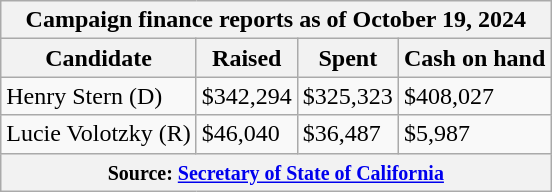<table class="wikitable sortable">
<tr>
<th colspan=4>Campaign finance reports as of October 19, 2024</th>
</tr>
<tr style="text-align:center;">
<th>Candidate</th>
<th>Raised</th>
<th>Spent</th>
<th>Cash on hand</th>
</tr>
<tr>
<td>Henry Stern (D)</td>
<td>$342,294</td>
<td>$325,323</td>
<td>$408,027</td>
</tr>
<tr>
<td>Lucie Volotzky (R)</td>
<td>$46,040</td>
<td>$36,487</td>
<td>$5,987</td>
</tr>
<tr>
<th colspan="4"><small>Source: <a href='#'>Secretary of State of California</a></small></th>
</tr>
</table>
